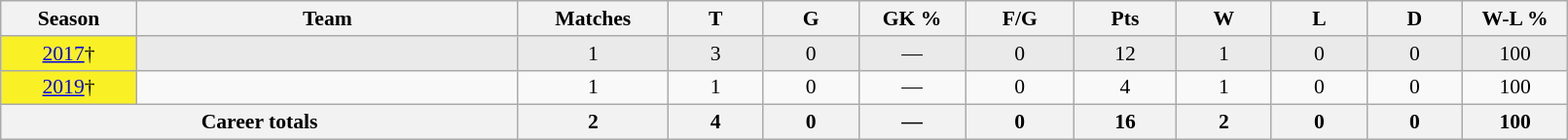<table class="wikitable sortable"  style="font-size:90%; text-align:center; width:85%;">
<tr>
<th width=2%>Season</th>
<th width=8%>Team</th>
<th width=2%>Matches</th>
<th width=2%>T</th>
<th width=2%>G</th>
<th width=2%>GK %</th>
<th width=2%>F/G</th>
<th width=2%>Pts</th>
<th width=2%>W</th>
<th width=2%>L</th>
<th width=2%>D</th>
<th width=2%>W-L %</th>
</tr>
<tr style="background:#eaeaea;">
<th scope="row" style="text-align:center;background:#f9f025; font-weight:normal"><a href='#'>2017</a>†</th>
<td style="text-align:center;"></td>
<td>1</td>
<td>3</td>
<td>0</td>
<td>—</td>
<td>0</td>
<td>12</td>
<td>1</td>
<td>0</td>
<td>0</td>
<td>100</td>
</tr>
<tr>
<th scope="row" style="text-align:center;background:#f9f025; font-weight:normal"><a href='#'>2019</a>†</th>
<td style="text-align:center;"></td>
<td>1</td>
<td>1</td>
<td>0</td>
<td>—</td>
<td>0</td>
<td>4</td>
<td>1</td>
<td>0</td>
<td>0</td>
<td>100</td>
</tr>
<tr class="sortbottom">
<th colspan=2>Career totals</th>
<th>2</th>
<th>4</th>
<th>0</th>
<th>—</th>
<th>0</th>
<th>16</th>
<th>2</th>
<th>0</th>
<th>0</th>
<th>100</th>
</tr>
</table>
